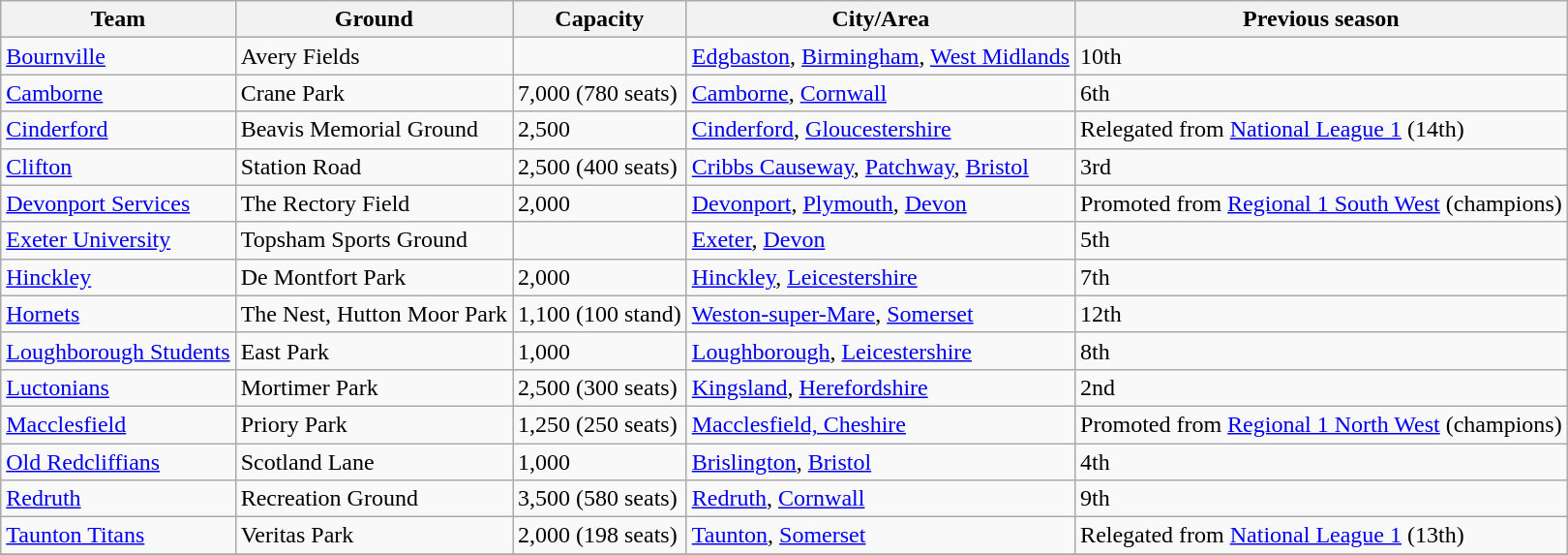<table class="wikitable sortable">
<tr>
<th>Team</th>
<th>Ground</th>
<th>Capacity</th>
<th>City/Area</th>
<th>Previous season</th>
</tr>
<tr>
<td><a href='#'>Bournville</a></td>
<td>Avery Fields </td>
<td></td>
<td><a href='#'>Edgbaston</a>, <a href='#'>Birmingham</a>, <a href='#'>West Midlands</a></td>
<td>10th</td>
</tr>
<tr>
<td><a href='#'>Camborne</a></td>
<td>Crane Park</td>
<td>7,000 (780 seats)</td>
<td><a href='#'>Camborne</a>, <a href='#'>Cornwall</a></td>
<td>6th</td>
</tr>
<tr>
<td><a href='#'>Cinderford</a></td>
<td>Beavis Memorial Ground</td>
<td>2,500</td>
<td><a href='#'>Cinderford</a>, <a href='#'>Gloucestershire</a></td>
<td>Relegated from <a href='#'>National League 1</a> (14th)</td>
</tr>
<tr>
<td><a href='#'>Clifton</a></td>
<td>Station Road </td>
<td>2,500 (400 seats)</td>
<td><a href='#'>Cribbs Causeway</a>, <a href='#'>Patchway</a>, <a href='#'>Bristol</a></td>
<td>3rd</td>
</tr>
<tr>
<td><a href='#'>Devonport Services</a></td>
<td>The Rectory Field</td>
<td>2,000</td>
<td><a href='#'>Devonport</a>, <a href='#'>Plymouth</a>, <a href='#'>Devon</a></td>
<td>Promoted from <a href='#'>Regional 1 South West</a> (champions)</td>
</tr>
<tr>
<td><a href='#'>Exeter University</a></td>
<td>Topsham Sports Ground</td>
<td></td>
<td><a href='#'>Exeter</a>, <a href='#'>Devon</a></td>
<td>5th</td>
</tr>
<tr>
<td><a href='#'>Hinckley</a></td>
<td>De Montfort Park </td>
<td>2,000</td>
<td><a href='#'>Hinckley</a>, <a href='#'>Leicestershire</a></td>
<td>7th</td>
</tr>
<tr>
<td><a href='#'>Hornets</a></td>
<td>The Nest, Hutton Moor Park </td>
<td>1,100 (100 stand)</td>
<td><a href='#'>Weston-super-Mare</a>, <a href='#'>Somerset</a></td>
<td>12th</td>
</tr>
<tr>
<td><a href='#'>Loughborough Students</a></td>
<td>East Park</td>
<td>1,000</td>
<td><a href='#'>Loughborough</a>, <a href='#'>Leicestershire</a></td>
<td>8th</td>
</tr>
<tr>
<td><a href='#'>Luctonians</a></td>
<td>Mortimer Park </td>
<td>2,500 (300 seats)</td>
<td><a href='#'>Kingsland</a>, <a href='#'>Herefordshire</a></td>
<td>2nd</td>
</tr>
<tr>
<td><a href='#'>Macclesfield</a></td>
<td>Priory Park</td>
<td>1,250 (250 seats)</td>
<td><a href='#'>Macclesfield, Cheshire</a></td>
<td>Promoted from <a href='#'>Regional 1 North West</a> (champions)</td>
</tr>
<tr>
<td><a href='#'>Old Redcliffians</a></td>
<td>Scotland Lane </td>
<td>1,000</td>
<td><a href='#'>Brislington</a>, <a href='#'>Bristol</a></td>
<td>4th</td>
</tr>
<tr>
<td><a href='#'>Redruth</a></td>
<td>Recreation Ground </td>
<td>3,500 (580 seats)</td>
<td><a href='#'>Redruth</a>, <a href='#'>Cornwall</a></td>
<td>9th</td>
</tr>
<tr>
<td><a href='#'>Taunton Titans</a></td>
<td>Veritas Park</td>
<td>2,000 (198 seats)</td>
<td><a href='#'>Taunton</a>, <a href='#'>Somerset</a></td>
<td>Relegated from <a href='#'>National League 1</a> (13th)</td>
</tr>
<tr>
</tr>
</table>
